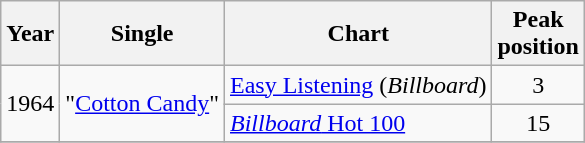<table class="wikitable">
<tr>
<th>Year</th>
<th>Single</th>
<th>Chart</th>
<th>Peak<br>position</th>
</tr>
<tr>
<td rowspan="2">1964</td>
<td rowspan="2">"<a href='#'>Cotton Candy</a>"</td>
<td><a href='#'>Easy Listening</a> (<em>Billboard</em>)</td>
<td align="center">3</td>
</tr>
<tr>
<td><a href='#'><em>Billboard</em> Hot 100</a></td>
<td align="center">15</td>
</tr>
<tr>
</tr>
</table>
